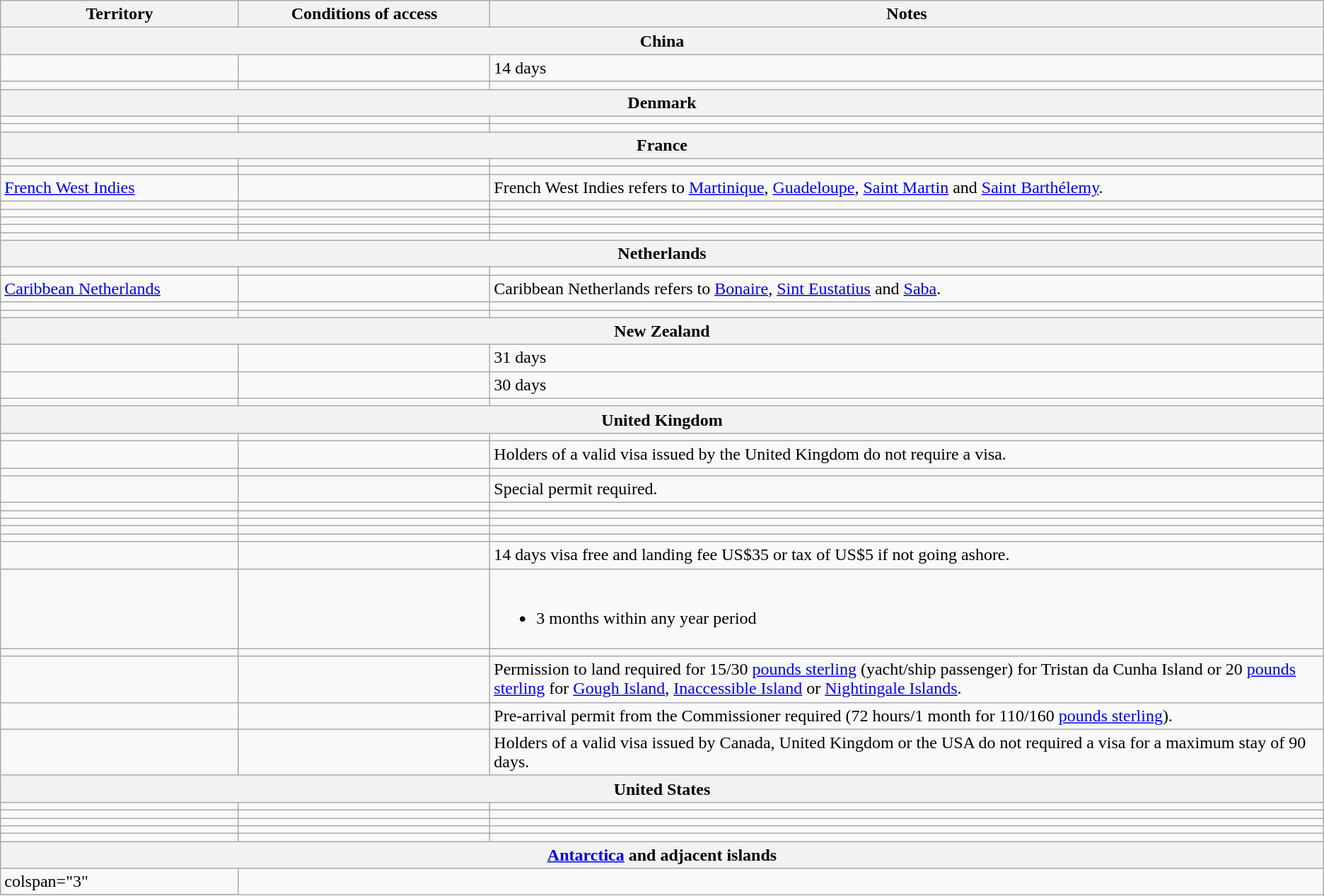<table class="wikitable" style="text-align: left; table-layout: fixed;">
<tr>
<th width="18%">Territory</th>
<th width="19%">Conditions of access</th>
<th>Notes</th>
</tr>
<tr>
<th colspan="3">China</th>
</tr>
<tr>
<td></td>
<td></td>
<td>14 days</td>
</tr>
<tr>
<td></td>
<td></td>
<td></td>
</tr>
<tr>
<th colspan="3">Denmark</th>
</tr>
<tr>
<td></td>
<td></td>
<td></td>
</tr>
<tr>
<td></td>
<td></td>
<td></td>
</tr>
<tr>
<th colspan="3">France</th>
</tr>
<tr>
<td></td>
<td></td>
<td></td>
</tr>
<tr>
<td></td>
<td></td>
<td></td>
</tr>
<tr>
<td> <a href='#'>French West Indies</a></td>
<td></td>
<td>French West Indies refers to <a href='#'>Martinique</a>, <a href='#'>Guadeloupe</a>, <a href='#'>Saint Martin</a> and <a href='#'>Saint Barthélemy</a>.</td>
</tr>
<tr>
<td></td>
<td></td>
<td></td>
</tr>
<tr>
<td></td>
<td></td>
<td></td>
</tr>
<tr>
<td></td>
<td></td>
<td></td>
</tr>
<tr>
<td></td>
<td></td>
<td></td>
</tr>
<tr>
<td></td>
<td></td>
<td></td>
</tr>
<tr>
<th colspan="3">Netherlands</th>
</tr>
<tr>
<td></td>
<td></td>
<td></td>
</tr>
<tr>
<td> <a href='#'>Caribbean Netherlands</a></td>
<td></td>
<td>Caribbean Netherlands refers to <a href='#'>Bonaire</a>, <a href='#'>Sint Eustatius</a> and <a href='#'>Saba</a>.</td>
</tr>
<tr>
<td></td>
<td></td>
<td></td>
</tr>
<tr>
<td></td>
<td></td>
<td></td>
</tr>
<tr>
<th colspan="3">New Zealand</th>
</tr>
<tr>
<td></td>
<td></td>
<td>31 days</td>
</tr>
<tr>
<td></td>
<td></td>
<td>30 days</td>
</tr>
<tr>
<td></td>
<td></td>
<td></td>
</tr>
<tr>
<th colspan="3">United Kingdom</th>
</tr>
<tr>
<td></td>
<td></td>
<td></td>
</tr>
<tr>
<td></td>
<td></td>
<td>Holders of a valid visa issued by the United Kingdom do not require a visa.</td>
</tr>
<tr>
<td></td>
<td></td>
<td></td>
</tr>
<tr>
<td></td>
<td></td>
<td>Special permit required.</td>
</tr>
<tr>
<td></td>
<td></td>
<td></td>
</tr>
<tr>
<td></td>
<td></td>
<td></td>
</tr>
<tr>
<td></td>
<td></td>
<td></td>
</tr>
<tr>
<td></td>
<td></td>
<td></td>
</tr>
<tr>
<td></td>
<td></td>
<td></td>
</tr>
<tr>
<td></td>
<td></td>
<td>14 days visa free and landing fee US$35 or tax of US$5 if not going ashore.</td>
</tr>
<tr>
<td></td>
<td></td>
<td><br><ul><li>3 months within any year period</li></ul></td>
</tr>
<tr>
<td></td>
<td></td>
<td></td>
</tr>
<tr>
<td></td>
<td></td>
<td>Permission to land required for 15/30 <a href='#'>pounds sterling</a> (yacht/ship passenger) for Tristan da Cunha Island or 20 <a href='#'>pounds sterling</a> for <a href='#'>Gough Island</a>, <a href='#'>Inaccessible Island</a> or <a href='#'>Nightingale Islands</a>.</td>
</tr>
<tr>
<td></td>
<td></td>
<td>Pre-arrival permit from the Commissioner required (72 hours/1 month for 110/160 <a href='#'>pounds sterling</a>).</td>
</tr>
<tr>
<td></td>
<td></td>
<td>Holders of a valid visa issued by Canada, United Kingdom or the USA do not required a visa for a maximum stay of 90 days.</td>
</tr>
<tr>
<th colspan="3">United States</th>
</tr>
<tr>
<td></td>
<td></td>
<td></td>
</tr>
<tr>
<td></td>
<td></td>
<td></td>
</tr>
<tr>
<td></td>
<td></td>
<td></td>
</tr>
<tr>
<td></td>
<td></td>
<td></td>
</tr>
<tr>
<td></td>
<td></td>
<td></td>
</tr>
<tr>
<th colspan="3"><a href='#'>Antarctica</a> and adjacent islands</th>
</tr>
<tr>
<td>colspan="3" </td>
</tr>
<tr>
</tr>
</table>
